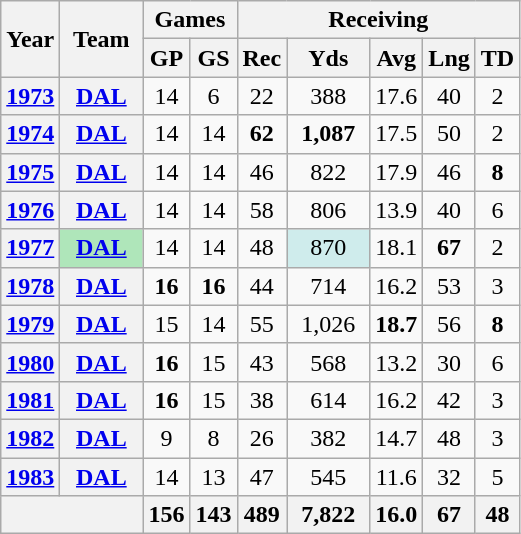<table class="wikitable" style="text-align:center">
<tr>
<th rowspan="2">Year</th>
<th rowspan="2">Team</th>
<th colspan="2">Games</th>
<th colspan="5">Receiving</th>
</tr>
<tr>
<th>GP</th>
<th>GS</th>
<th>Rec</th>
<th>Yds</th>
<th>Avg</th>
<th>Lng</th>
<th>TD</th>
</tr>
<tr>
<th><a href='#'>1973</a></th>
<th><a href='#'>DAL</a></th>
<td>14</td>
<td>6</td>
<td>22</td>
<td>388</td>
<td>17.6</td>
<td>40</td>
<td>2</td>
</tr>
<tr>
<th><a href='#'>1974</a></th>
<th><a href='#'>DAL</a></th>
<td>14</td>
<td>14</td>
<td><strong>62</strong></td>
<td><strong>1,087</strong></td>
<td>17.5</td>
<td>50</td>
<td>2</td>
</tr>
<tr>
<th><a href='#'>1975</a></th>
<th><a href='#'>DAL</a></th>
<td>14</td>
<td>14</td>
<td>46</td>
<td>822</td>
<td>17.9</td>
<td>46</td>
<td><strong>8</strong></td>
</tr>
<tr>
<th><a href='#'>1976</a></th>
<th><a href='#'>DAL</a></th>
<td>14</td>
<td>14</td>
<td>58</td>
<td>806</td>
<td>13.9</td>
<td>40</td>
<td>6</td>
</tr>
<tr>
<th><a href='#'>1977</a></th>
<th style="background:#afe6ba; width:3em;"><a href='#'>DAL</a></th>
<td>14</td>
<td>14</td>
<td>48</td>
<td style="background:#cfecec; width:3em;">870</td>
<td>18.1</td>
<td><strong>67</strong></td>
<td>2</td>
</tr>
<tr>
<th><a href='#'>1978</a></th>
<th><a href='#'>DAL</a></th>
<td><strong>16</strong></td>
<td><strong>16</strong></td>
<td>44</td>
<td>714</td>
<td>16.2</td>
<td>53</td>
<td>3</td>
</tr>
<tr>
<th><a href='#'>1979</a></th>
<th><a href='#'>DAL</a></th>
<td>15</td>
<td>14</td>
<td>55</td>
<td>1,026</td>
<td><strong>18.7</strong></td>
<td>56</td>
<td><strong>8</strong></td>
</tr>
<tr>
<th><a href='#'>1980</a></th>
<th><a href='#'>DAL</a></th>
<td><strong>16</strong></td>
<td>15</td>
<td>43</td>
<td>568</td>
<td>13.2</td>
<td>30</td>
<td>6</td>
</tr>
<tr>
<th><a href='#'>1981</a></th>
<th><a href='#'>DAL</a></th>
<td><strong>16</strong></td>
<td>15</td>
<td>38</td>
<td>614</td>
<td>16.2</td>
<td>42</td>
<td>3</td>
</tr>
<tr>
<th><a href='#'>1982</a></th>
<th><a href='#'>DAL</a></th>
<td>9</td>
<td>8</td>
<td>26</td>
<td>382</td>
<td>14.7</td>
<td>48</td>
<td>3</td>
</tr>
<tr>
<th><a href='#'>1983</a></th>
<th><a href='#'>DAL</a></th>
<td>14</td>
<td>13</td>
<td>47</td>
<td>545</td>
<td>11.6</td>
<td>32</td>
<td>5</td>
</tr>
<tr>
<th colspan="2"></th>
<th>156</th>
<th>143</th>
<th>489</th>
<th>7,822</th>
<th>16.0</th>
<th>67</th>
<th>48</th>
</tr>
</table>
